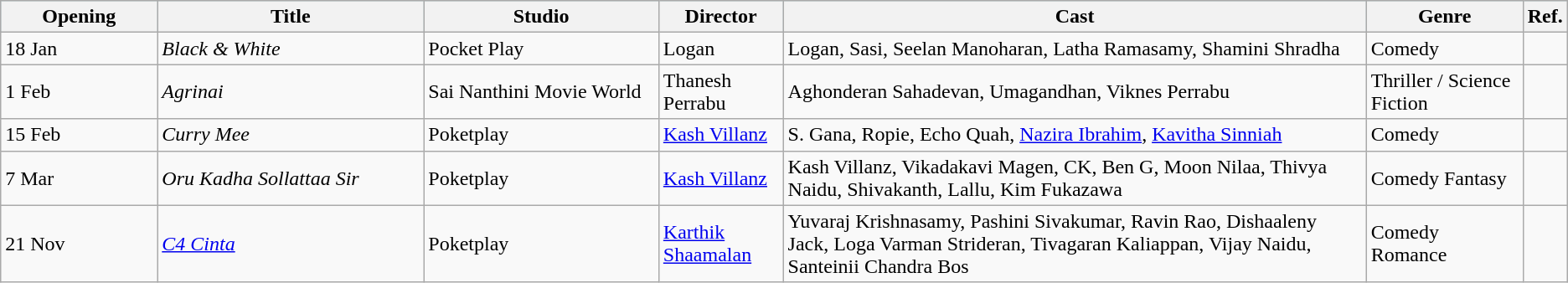<table class="wikitable">
<tr style="background:#b0e0e6; text-align:center;">
<th style="width:10%;">Opening</th>
<th style="width:17%;">Title</th>
<th style="width:15%;">Studio</th>
<th>Director</th>
<th>Cast</th>
<th style="width:10%;">Genre</th>
<th>Ref.</th>
</tr>
<tr>
<td>18 Jan</td>
<td><em>Black & White</em></td>
<td>Pocket Play</td>
<td>Logan</td>
<td>Logan, Sasi, Seelan Manoharan, Latha Ramasamy, Shamini Shradha</td>
<td>Comedy</td>
<td></td>
</tr>
<tr>
<td>1 Feb</td>
<td><em>Agrinai</em></td>
<td>Sai Nanthini Movie World</td>
<td>Thanesh Perrabu</td>
<td>Aghonderan Sahadevan, Umagandhan, Viknes Perrabu</td>
<td>Thriller / Science Fiction</td>
<td></td>
</tr>
<tr>
<td>15 Feb</td>
<td><em>Curry Mee</em></td>
<td>Poketplay</td>
<td><a href='#'>Kash Villanz</a></td>
<td>S. Gana, Ropie, Echo Quah, <a href='#'>Nazira Ibrahim</a>, <a href='#'>Kavitha Sinniah</a></td>
<td>Comedy</td>
<td></td>
</tr>
<tr>
<td>7 Mar</td>
<td><em>Oru Kadha Sollattaa Sir</em></td>
<td>Poketplay</td>
<td><a href='#'>Kash Villanz</a></td>
<td>Kash Villanz, Vikadakavi Magen, CK, Ben G, Moon Nilaa, Thivya Naidu, Shivakanth, Lallu, Kim Fukazawa</td>
<td>Comedy Fantasy</td>
<td></td>
</tr>
<tr>
<td>21 Nov</td>
<td><em><a href='#'>C4 Cinta</a></em></td>
<td>Poketplay</td>
<td><a href='#'>Karthik Shaamalan</a></td>
<td>Yuvaraj Krishnasamy, Pashini Sivakumar, Ravin Rao, Dishaaleny Jack, Loga Varman Strideran, Tivagaran Kaliappan, Vijay Naidu, Santeinii Chandra Bos</td>
<td>Comedy Romance</td>
<td></td>
</tr>
</table>
